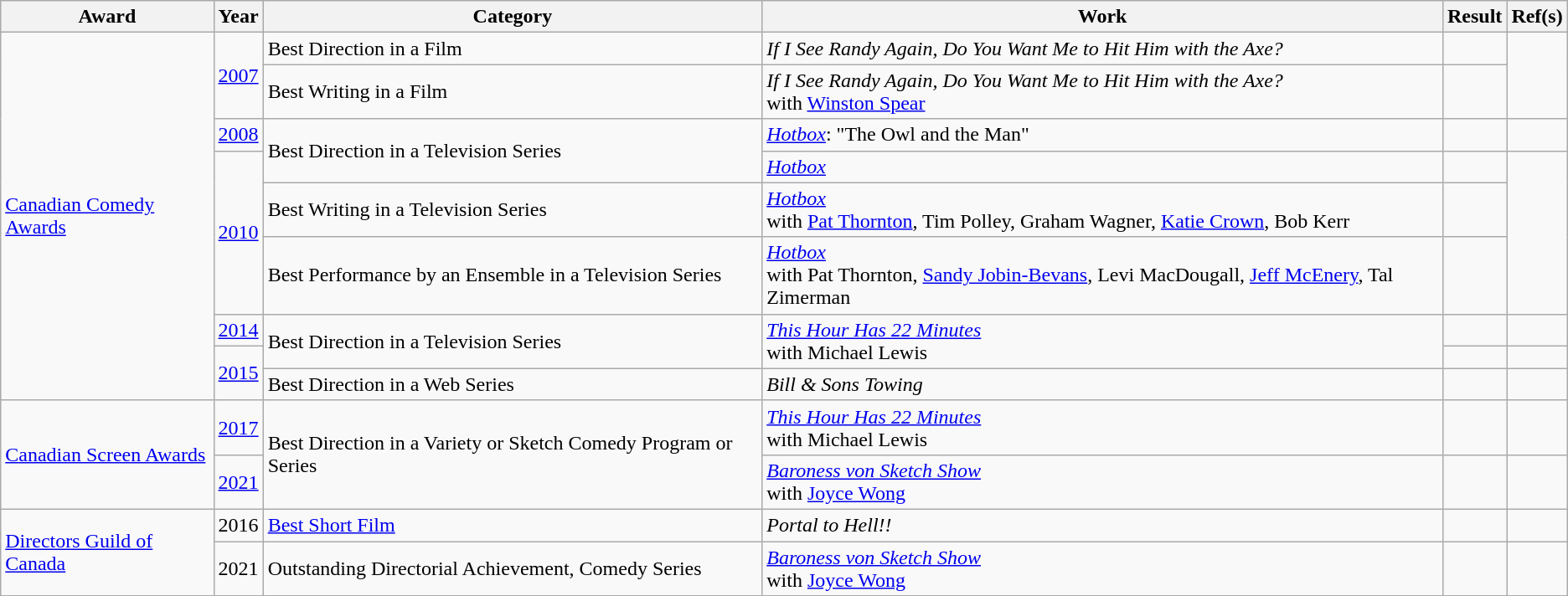<table class="wikitable plainrowheaders sortable">
<tr>
<th>Award</th>
<th>Year</th>
<th>Category</th>
<th>Work</th>
<th>Result</th>
<th>Ref(s)</th>
</tr>
<tr>
<td rowspan=9><a href='#'>Canadian Comedy Awards</a></td>
<td rowspan=2><a href='#'>2007</a></td>
<td>Best Direction in a Film</td>
<td><em>If I See Randy Again, Do You Want Me to Hit Him with the Axe?</em></td>
<td></td>
<td rowspan=2></td>
</tr>
<tr>
<td>Best Writing in a Film</td>
<td><em>If I See Randy Again, Do You Want Me to Hit Him with the Axe?</em><br>with <a href='#'>Winston Spear</a></td>
<td></td>
</tr>
<tr>
<td><a href='#'>2008</a></td>
<td rowspan=2>Best Direction in a Television Series</td>
<td><em><a href='#'>Hotbox</a></em>: "The Owl and the Man"</td>
<td></td>
<td></td>
</tr>
<tr>
<td rowspan=3><a href='#'>2010</a></td>
<td><em><a href='#'>Hotbox</a></em></td>
<td></td>
<td rowspan=3></td>
</tr>
<tr>
<td>Best Writing in a Television Series</td>
<td><em><a href='#'>Hotbox</a></em><br>with <a href='#'>Pat Thornton</a>, Tim Polley, Graham Wagner, <a href='#'>Katie Crown</a>, Bob Kerr</td>
<td></td>
</tr>
<tr>
<td>Best Performance by an Ensemble in a Television Series</td>
<td><em><a href='#'>Hotbox</a></em><br>with Pat Thornton, <a href='#'>Sandy Jobin-Bevans</a>, Levi MacDougall, <a href='#'>Jeff McEnery</a>, Tal Zimerman</td>
<td></td>
</tr>
<tr>
<td><a href='#'>2014</a></td>
<td rowspan=2>Best Direction in a Television Series</td>
<td rowspan=2><em><a href='#'>This Hour Has 22 Minutes</a></em><br>with Michael Lewis</td>
<td></td>
<td></td>
</tr>
<tr>
<td rowspan=2><a href='#'>2015</a></td>
<td></td>
<td></td>
</tr>
<tr>
<td>Best Direction in a Web Series</td>
<td><em>Bill & Sons Towing</em></td>
<td></td>
<td></td>
</tr>
<tr>
<td rowspan=2><a href='#'>Canadian Screen Awards</a></td>
<td><a href='#'>2017</a></td>
<td rowspan=2>Best Direction in a Variety or Sketch Comedy Program or Series</td>
<td><em><a href='#'>This Hour Has 22 Minutes</a></em><br>with Michael Lewis</td>
<td></td>
<td></td>
</tr>
<tr>
<td><a href='#'>2021</a></td>
<td><em><a href='#'>Baroness von Sketch Show</a></em><br>with <a href='#'>Joyce Wong</a></td>
<td></td>
<td></td>
</tr>
<tr>
<td rowspan=2><a href='#'>Directors Guild of Canada</a></td>
<td>2016</td>
<td><a href='#'>Best Short Film</a></td>
<td><em>Portal to Hell!!</em></td>
<td></td>
<td></td>
</tr>
<tr>
<td>2021</td>
<td>Outstanding Directorial Achievement, Comedy Series</td>
<td><em><a href='#'>Baroness von Sketch Show</a></em><br>with <a href='#'>Joyce Wong</a></td>
<td></td>
<td></td>
</tr>
</table>
